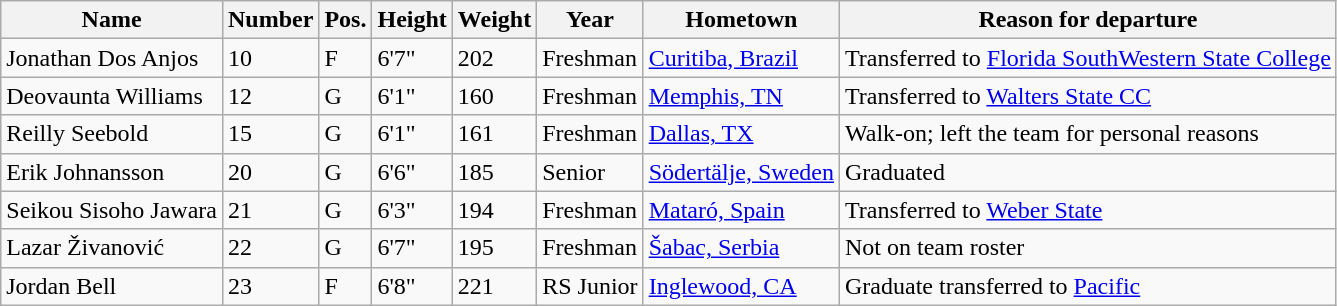<table class="wikitable sortable" border="1">
<tr>
<th>Name</th>
<th>Number</th>
<th>Pos.</th>
<th>Height</th>
<th>Weight</th>
<th>Year</th>
<th>Hometown</th>
<th class="unsortable">Reason for departure</th>
</tr>
<tr>
<td>Jonathan Dos Anjos</td>
<td>10</td>
<td>F</td>
<td>6'7"</td>
<td>202</td>
<td>Freshman</td>
<td><a href='#'>Curitiba, Brazil</a></td>
<td>Transferred to <a href='#'>Florida SouthWestern State College</a></td>
</tr>
<tr>
<td>Deovaunta Williams</td>
<td>12</td>
<td>G</td>
<td>6'1"</td>
<td>160</td>
<td>Freshman</td>
<td><a href='#'>Memphis, TN</a></td>
<td>Transferred to <a href='#'>Walters State CC</a></td>
</tr>
<tr>
<td>Reilly Seebold</td>
<td>15</td>
<td>G</td>
<td>6'1"</td>
<td>161</td>
<td>Freshman</td>
<td><a href='#'>Dallas, TX</a></td>
<td>Walk-on; left the team for personal reasons</td>
</tr>
<tr>
<td>Erik Johnansson</td>
<td>20</td>
<td>G</td>
<td>6'6"</td>
<td>185</td>
<td>Senior</td>
<td><a href='#'>Södertälje, Sweden</a></td>
<td>Graduated</td>
</tr>
<tr>
<td>Seikou Sisoho Jawara</td>
<td>21</td>
<td>G</td>
<td>6'3"</td>
<td>194</td>
<td>Freshman</td>
<td><a href='#'>Mataró, Spain</a></td>
<td>Transferred to <a href='#'>Weber State</a></td>
</tr>
<tr>
<td>Lazar Živanović</td>
<td>22</td>
<td>G</td>
<td>6'7"</td>
<td>195</td>
<td>Freshman</td>
<td><a href='#'>Šabac, Serbia</a></td>
<td>Not on team roster</td>
</tr>
<tr>
<td>Jordan Bell</td>
<td>23</td>
<td>F</td>
<td>6'8"</td>
<td>221</td>
<td>RS Junior</td>
<td><a href='#'>Inglewood, CA</a></td>
<td>Graduate transferred to <a href='#'>Pacific</a></td>
</tr>
</table>
